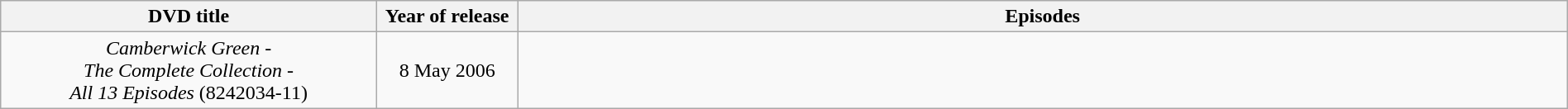<table class="wikitable" style="text-align:center; width:100%;">
<tr>
<th style="width:24%;">DVD title</th>
<th style="width:9%;">Year of release</th>
<th>Episodes</th>
</tr>
<tr>
<td><em>Camberwick Green -<br>The Complete Collection -<br>All 13 Episodes</em> (8242034-11)</td>
<td style="text-align:center;">8 May 2006</td>
<td style="text-align:center;"></td>
</tr>
</table>
